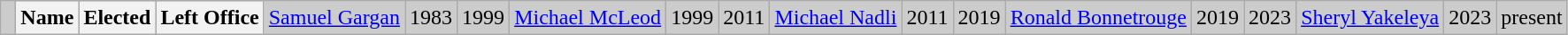<table class="wikitable">
<tr bgcolor="CCCCCC">
<td> </td>
<th><strong>Name </strong></th>
<th><strong>Elected</strong></th>
<th><strong>Left Office</strong><br></th>
<td><a href='#'>Samuel Gargan</a></td>
<td>1983</td>
<td>1999<br></td>
<td><a href='#'>Michael McLeod</a></td>
<td>1999</td>
<td>2011<br></td>
<td><a href='#'>Michael Nadli</a></td>
<td>2011</td>
<td>2019<br></td>
<td><a href='#'>Ronald Bonnetrouge</a></td>
<td>2019</td>
<td>2023<br></td>
<td><a href='#'>Sheryl Yakeleya</a></td>
<td>2023</td>
<td>present</td>
</tr>
</table>
